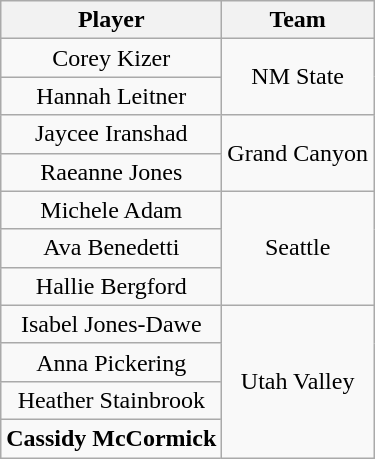<table class="wikitable" style="text-align: center;">
<tr>
<th>Player</th>
<th>Team</th>
</tr>
<tr>
<td>Corey Kizer</td>
<td rowspan=2>NM State</td>
</tr>
<tr>
<td>Hannah Leitner</td>
</tr>
<tr>
<td>Jaycee Iranshad</td>
<td rowspan=2>Grand Canyon</td>
</tr>
<tr>
<td>Raeanne Jones</td>
</tr>
<tr>
<td>Michele Adam</td>
<td rowspan=3>Seattle</td>
</tr>
<tr>
<td>Ava Benedetti</td>
</tr>
<tr>
<td>Hallie Bergford</td>
</tr>
<tr>
<td>Isabel Jones-Dawe</td>
<td rowspan=4>Utah Valley</td>
</tr>
<tr>
<td>Anna Pickering</td>
</tr>
<tr>
<td>Heather Stainbrook</td>
</tr>
<tr>
<td><strong>Cassidy McCormick</strong></td>
</tr>
</table>
